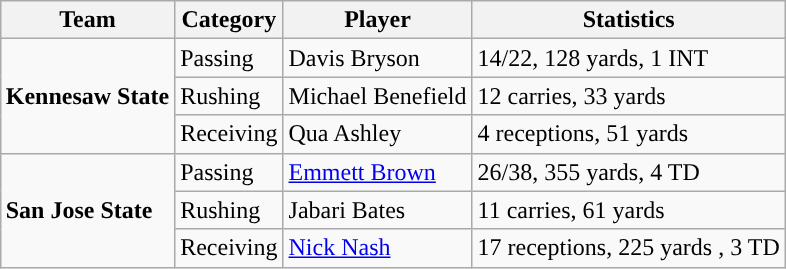<table class="wikitable" style="float: right;">
<tr>
<th>Team</th>
<th>Category</th>
<th>Player</th>
<th>Statistics</th>
</tr>
<tr>
<td rowspan=3><strong>Kennesaw State</strong></td>
<td>Passing</td>
<td>Davis Bryson</td>
<td>14/22, 128 yards, 1 INT</td>
</tr>
<tr>
<td>Rushing</td>
<td>Michael Benefield</td>
<td>12 carries, 33 yards</td>
</tr>
<tr>
<td>Receiving</td>
<td>Qua Ashley</td>
<td>4 receptions, 51 yards</td>
</tr>
<tr>
<td rowspan=3><strong>San Jose State</strong></td>
<td>Passing</td>
<td><a href='#'>Emmett Brown</a></td>
<td>26/38, 355 yards, 4 TD</td>
</tr>
<tr>
<td>Rushing</td>
<td>Jabari Bates</td>
<td>11 carries, 61 yards</td>
</tr>
<tr>
<td>Receiving</td>
<td><a href='#'>Nick Nash</a></td>
<td>17 receptions, 225 yards , 3 TD</td>
</tr>
</table>
